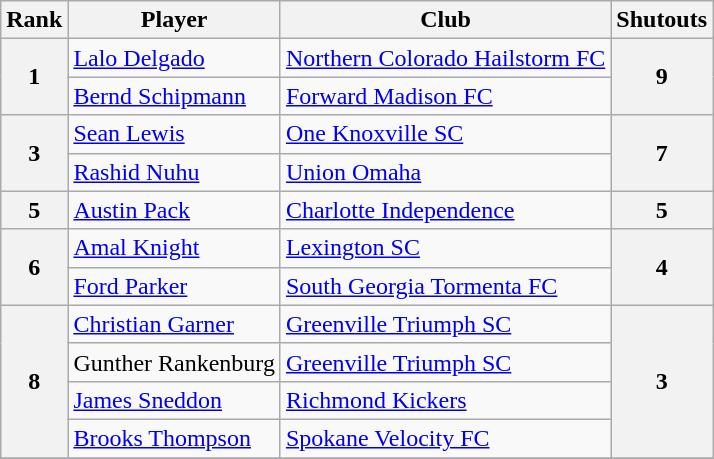<table class="wikitable">
<tr>
<th>Rank</th>
<th>Player</th>
<th>Club</th>
<th>Shutouts</th>
</tr>
<tr>
<th rowspan=2>1</th>
<td> <a href='#'>Lalo Delgado</a></td>
<td><a href='#'>Northern Colorado Hailstorm FC</a></td>
<th rowspan=2>9</th>
</tr>
<tr>
<td> <a href='#'>Bernd Schipmann</a></td>
<td><a href='#'>Forward Madison FC</a></td>
</tr>
<tr>
<th rowspan=2>3</th>
<td> <a href='#'>Sean Lewis</a></td>
<td><a href='#'>One Knoxville SC</a></td>
<th rowspan=2>7</th>
</tr>
<tr>
<td> <a href='#'>Rashid Nuhu</a></td>
<td><a href='#'>Union Omaha</a></td>
</tr>
<tr>
<th>5</th>
<td> <a href='#'>Austin Pack</a></td>
<td><a href='#'>Charlotte Independence</a></td>
<th>5</th>
</tr>
<tr>
<th rowspan=2>6</th>
<td> <a href='#'>Amal Knight</a></td>
<td><a href='#'>Lexington SC</a></td>
<th rowspan=2>4</th>
</tr>
<tr>
<td> <a href='#'>Ford Parker</a></td>
<td><a href='#'>South Georgia Tormenta FC</a></td>
</tr>
<tr>
<th rowspan=4>8</th>
<td> <a href='#'>Christian Garner</a></td>
<td><a href='#'>Greenville Triumph SC</a></td>
<th rowspan=4>3</th>
</tr>
<tr>
<td> Gunther Rankenburg</td>
<td><a href='#'>Greenville Triumph SC</a></td>
</tr>
<tr>
<td> <a href='#'>James Sneddon</a></td>
<td><a href='#'>Richmond Kickers</a></td>
</tr>
<tr>
<td> <a href='#'>Brooks Thompson</a></td>
<td><a href='#'>Spokane Velocity FC</a></td>
</tr>
<tr>
</tr>
</table>
